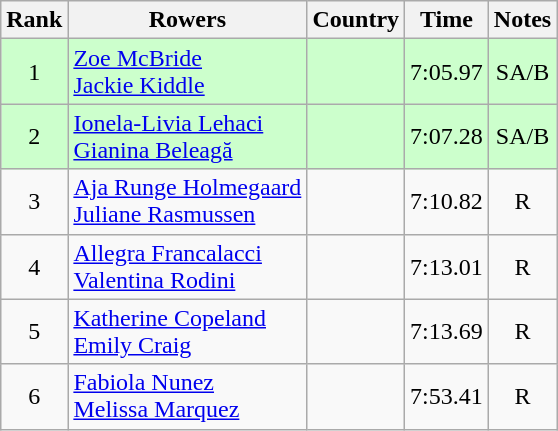<table class="wikitable" style="text-align:center">
<tr>
<th>Rank</th>
<th>Rowers</th>
<th>Country</th>
<th>Time</th>
<th>Notes</th>
</tr>
<tr bgcolor=ccffcc>
<td>1</td>
<td align="left"><a href='#'>Zoe McBride</a><br><a href='#'>Jackie Kiddle</a></td>
<td align="left"></td>
<td>7:05.97</td>
<td>SA/B</td>
</tr>
<tr bgcolor=ccffcc>
<td>2</td>
<td align="left"><a href='#'>Ionela-Livia Lehaci</a><br><a href='#'>Gianina Beleagă</a></td>
<td align="left"></td>
<td>7:07.28</td>
<td>SA/B</td>
</tr>
<tr>
<td>3</td>
<td align="left"><a href='#'>Aja Runge Holmegaard</a><br><a href='#'>Juliane Rasmussen</a></td>
<td align="left"></td>
<td>7:10.82</td>
<td>R</td>
</tr>
<tr>
<td>4</td>
<td align="left"><a href='#'>Allegra Francalacci</a><br><a href='#'>Valentina Rodini</a></td>
<td align="left"></td>
<td>7:13.01</td>
<td>R</td>
</tr>
<tr>
<td>5</td>
<td align="left"><a href='#'>Katherine Copeland</a><br><a href='#'>Emily Craig</a></td>
<td align="left"></td>
<td>7:13.69</td>
<td>R</td>
</tr>
<tr>
<td>6</td>
<td align="left"><a href='#'>Fabiola Nunez</a><br><a href='#'>Melissa Marquez</a></td>
<td align="left"></td>
<td>7:53.41</td>
<td>R</td>
</tr>
</table>
